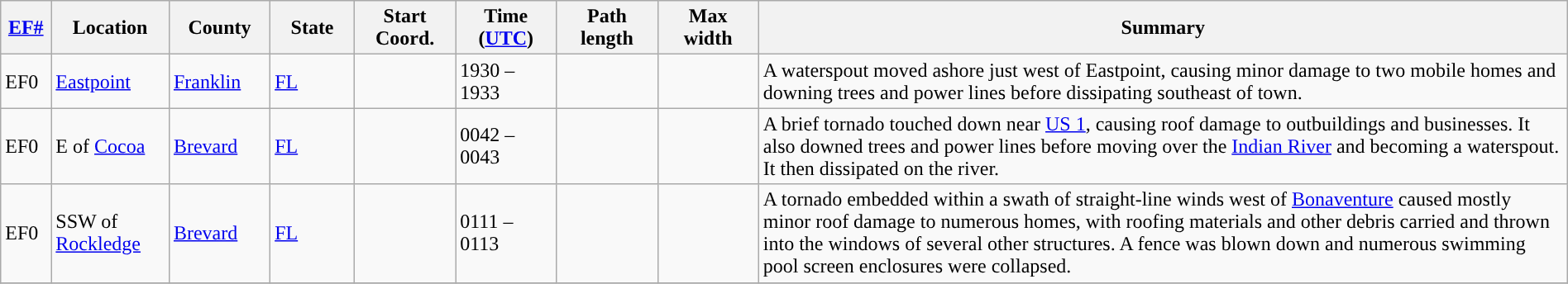<table class="wikitable sortable" style="width:100%;">
<tr>
<th scope="col"  style="width:3%; text-align:center;"><a href='#'>EF#</a></th>
<th scope="col"  style="width:7%; text-align:center;" class="unsortable">Location</th>
<th scope="col"  style="width:6%; text-align:center;" class="unsortable">County</th>
<th scope="col"  style="width:5%; text-align:center;">State</th>
<th scope="col"  style="width:6%; text-align:center;">Start Coord.</th>
<th scope="col"  style="width:6%; text-align:center;">Time (<a href='#'>UTC</a>)</th>
<th scope="col"  style="width:6%; text-align:center;">Path length</th>
<th scope="col"  style="width:6%; text-align:center;">Max width</th>
<th scope="col" class="unsortable" style="width:48%; text-align:center;">Summary</th>
</tr>
<tr>
<td>EF0</td>
<td><a href='#'>Eastpoint</a></td>
<td><a href='#'>Franklin</a></td>
<td><a href='#'>FL</a></td>
<td></td>
<td>1930 – 1933</td>
<td></td>
<td></td>
<td>A waterspout moved ashore just west of Eastpoint, causing minor damage to two mobile homes and downing trees and power lines before dissipating southeast of town.</td>
</tr>
<tr>
<td>EF0</td>
<td>E of <a href='#'>Cocoa</a></td>
<td><a href='#'>Brevard</a></td>
<td><a href='#'>FL</a></td>
<td></td>
<td>0042 – 0043</td>
<td></td>
<td></td>
<td>A brief tornado touched down near <a href='#'>US 1</a>, causing roof damage to outbuildings and businesses. It also downed trees and power lines before moving over the <a href='#'>Indian River</a> and becoming a waterspout. It then dissipated on the river.</td>
</tr>
<tr>
<td>EF0</td>
<td>SSW of <a href='#'>Rockledge</a></td>
<td><a href='#'>Brevard</a></td>
<td><a href='#'>FL</a></td>
<td></td>
<td>0111 – 0113</td>
<td></td>
<td></td>
<td>A tornado embedded within a swath of straight-line winds west of <a href='#'>Bonaventure</a> caused mostly minor roof damage to numerous homes, with roofing materials and other debris carried and thrown into the windows of several other structures. A fence was blown down and numerous swimming pool screen enclosures were collapsed.</td>
</tr>
<tr>
</tr>
</table>
